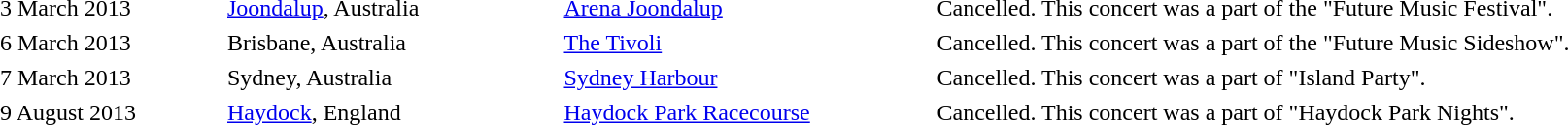<table cellpadding="2" style="border: 0px solid darkgray;">
<tr>
<th width="150"></th>
<th width="225"></th>
<th width="250"></th>
<th width="500"></th>
</tr>
<tr border="0">
<td>3 March 2013</td>
<td><a href='#'>Joondalup</a>, Australia</td>
<td><a href='#'>Arena Joondalup</a></td>
<td>Cancelled. This concert was a part of the "Future Music Festival".</td>
</tr>
<tr>
<td>6 March 2013</td>
<td>Brisbane, Australia</td>
<td><a href='#'>The Tivoli</a></td>
<td>Cancelled. This concert was a part of the "Future Music Sideshow".</td>
</tr>
<tr>
<td>7 March 2013</td>
<td>Sydney, Australia</td>
<td><a href='#'>Sydney Harbour</a></td>
<td>Cancelled. This concert was a part of "Island Party".</td>
</tr>
<tr>
<td>9 August 2013</td>
<td><a href='#'>Haydock</a>, England</td>
<td><a href='#'>Haydock Park Racecourse</a></td>
<td>Cancelled. This concert was a part of "Haydock Park Nights".</td>
</tr>
<tr>
</tr>
</table>
